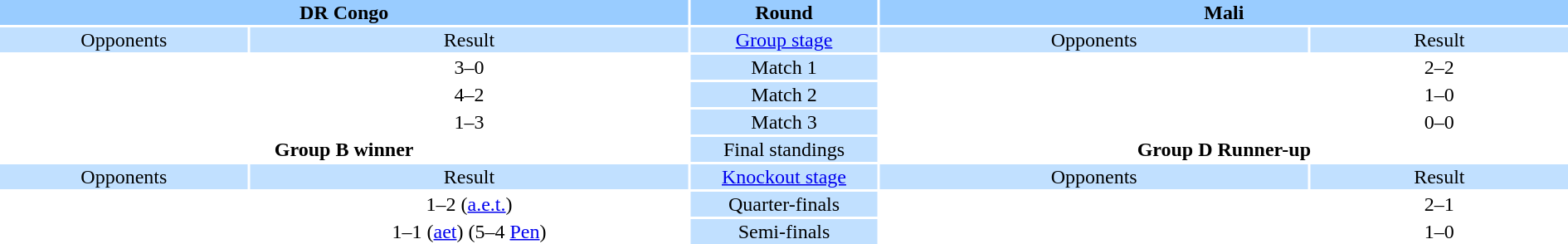<table style="width:100%; text-align:center">
<tr style="vertical-align:top; background:#99CCFF">
<th colspan="2" width=44%>DR Congo</th>
<th width=12%>Round</th>
<th colspan="2" width=44%>Mali</th>
</tr>
<tr style="vertical-align:top; background:#C1E0FF">
<td>Opponents</td>
<td>Result</td>
<td><a href='#'>Group stage</a></td>
<td>Opponents</td>
<td>Result</td>
</tr>
<tr>
<td align="left"></td>
<td>3–0</td>
<td style="background:#C1E0FF">Match 1</td>
<td align="left"></td>
<td>2–2</td>
</tr>
<tr>
<td align="left"></td>
<td>4–2</td>
<td style="background:#C1E0FF">Match 2</td>
<td align="left"></td>
<td>1–0</td>
</tr>
<tr>
<td align="left"></td>
<td>1–3</td>
<td style="background:#C1E0FF">Match 3</td>
<td align="left"></td>
<td>0–0</td>
</tr>
<tr>
<td colspan="2" style="text-align:center"><strong>Group B winner</strong><div></div></td>
<td style="background:#C1E0FF">Final standings</td>
<td colspan="2" style="text-align:center"><strong>Group D Runner-up</strong><div></div></td>
</tr>
<tr style="vertical-align:top; background:#C1E0FF">
<td>Opponents</td>
<td>Result</td>
<td><a href='#'>Knockout stage</a></td>
<td>Opponents</td>
<td>Result</td>
</tr>
<tr>
<td align="left"></td>
<td>1–2 (<a href='#'>a.e.t.</a>)</td>
<td style="background:#C1E0FF">Quarter-finals</td>
<td align="left"></td>
<td>2–1</td>
</tr>
<tr>
<td align="left"></td>
<td>1–1 (<a href='#'>aet</a>) (5–4 <a href='#'>Pen</a>)</td>
<td style="background:#C1E0FF">Semi-finals</td>
<td align="left"></td>
<td>1–0</td>
</tr>
</table>
